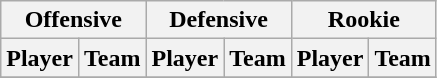<table class="wikitable">
<tr>
<th colspan="2">Offensive</th>
<th colspan="2">Defensive</th>
<th colspan="2">Rookie</th>
</tr>
<tr>
<th>Player</th>
<th>Team</th>
<th>Player</th>
<th>Team</th>
<th>Player</th>
<th>Team</th>
</tr>
<tr>
</tr>
</table>
